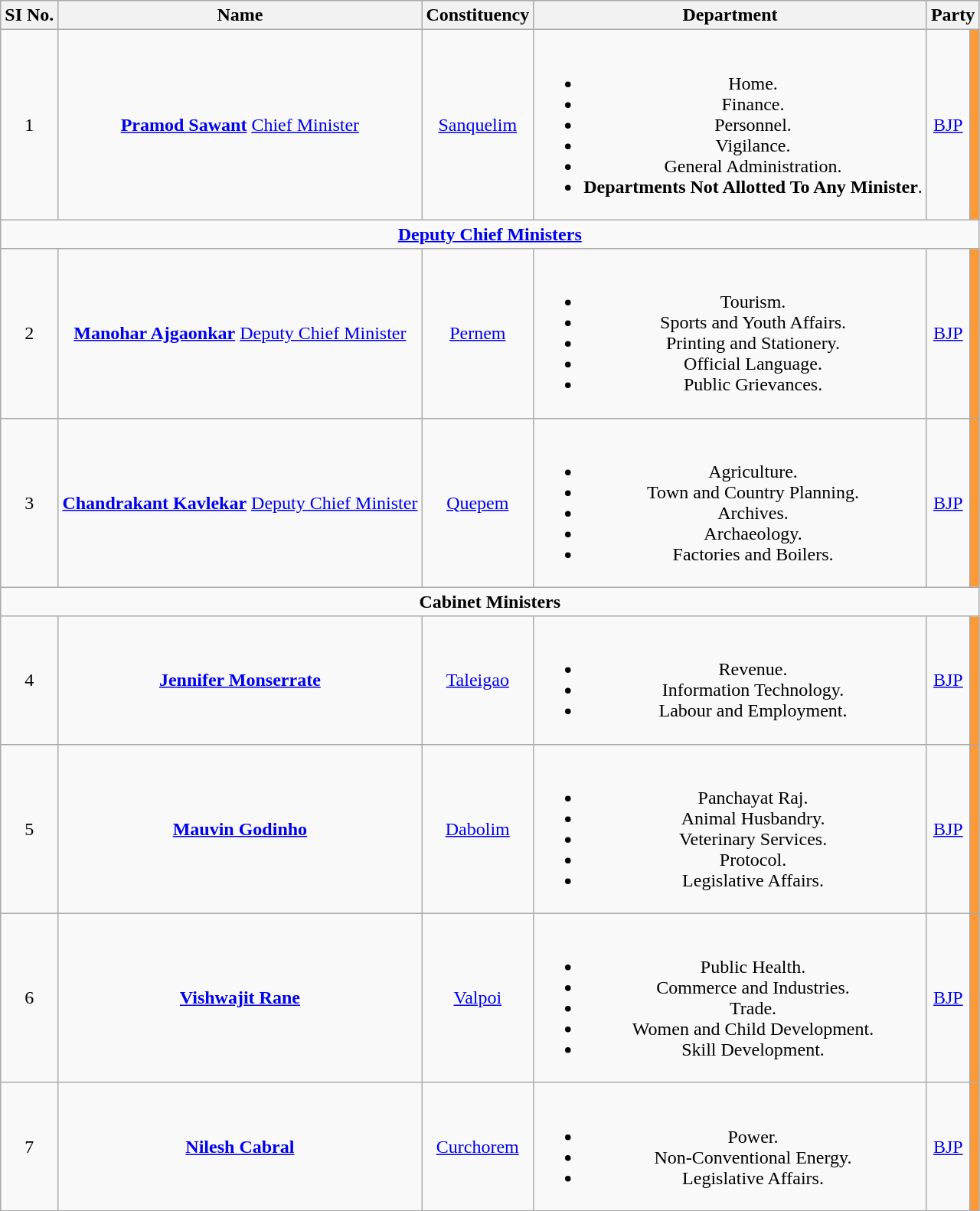<table class="wikitable sortable" style="text-align:center;">
<tr>
<th>SI No.</th>
<th>Name</th>
<th>Constituency</th>
<th>Department</th>
<th colspan="2" scope="col">Party</th>
</tr>
<tr>
<td>1</td>
<td><strong><a href='#'>Pramod Sawant</a></strong> <a href='#'>Chief Minister</a></td>
<td><a href='#'>Sanquelim</a></td>
<td><br><ul><li>Home.</li><li>Finance.</li><li>Personnel.</li><li>Vigilance.</li><li>General Administration.</li><li><strong>Departments Not Allotted To Any Minister</strong>.</li></ul></td>
<td><a href='#'>BJP</a></td>
<td bgcolor=#FF9933></td>
</tr>
<tr>
<td style="text-align: center;" colspan=6><strong><a href='#'>Deputy Chief Ministers</a></strong></td>
</tr>
<tr>
<td>2</td>
<td><strong><a href='#'>Manohar Ajgaonkar</a></strong> <a href='#'>Deputy Chief Minister</a></td>
<td><a href='#'>Pernem</a></td>
<td><br><ul><li>Tourism.</li><li>Sports and Youth Affairs.</li><li>Printing and Stationery.</li><li>Official Language.</li><li>Public Grievances.</li></ul></td>
<td><a href='#'>BJP</a></td>
<td bgcolor=#FF9933></td>
</tr>
<tr>
<td>3</td>
<td><strong><a href='#'>Chandrakant Kavlekar</a></strong> <a href='#'>Deputy Chief Minister</a></td>
<td><a href='#'>Quepem</a></td>
<td><br><ul><li>Agriculture.</li><li>Town and Country Planning.</li><li>Archives.</li><li>Archaeology.</li><li>Factories and Boilers.</li></ul></td>
<td><a href='#'>BJP</a></td>
<td bgcolor=#FF9933></td>
</tr>
<tr>
<td style="text-align: center;" colspan=6><strong>Cabinet Ministers</strong></td>
</tr>
<tr>
<td>4</td>
<td><strong><a href='#'>Jennifer Monserrate</a></strong></td>
<td><a href='#'>Taleigao</a></td>
<td><br><ul><li>Revenue.</li><li>Information Technology.</li><li>Labour and Employment.</li></ul></td>
<td><a href='#'>BJP</a></td>
<td bgcolor=#FF9933></td>
</tr>
<tr>
<td>5</td>
<td><strong><a href='#'>Mauvin Godinho</a></strong></td>
<td><a href='#'>Dabolim</a></td>
<td><br><ul><li>Panchayat Raj.</li><li>Animal Husbandry.</li><li>Veterinary Services.</li><li>Protocol.</li><li>Legislative Affairs.</li></ul></td>
<td><a href='#'>BJP</a></td>
<td bgcolor=#FF9933></td>
</tr>
<tr>
<td>6</td>
<td><strong><a href='#'>Vishwajit Rane</a></strong></td>
<td><a href='#'>Valpoi</a></td>
<td><br><ul><li>Public Health.</li><li>Commerce and Industries.</li><li>Trade.</li><li>Women and Child Development.</li><li>Skill Development.</li></ul></td>
<td><a href='#'>BJP</a></td>
<td bgcolor=#FF9933></td>
</tr>
<tr>
<td>7</td>
<td><strong><a href='#'>Nilesh Cabral</a></strong></td>
<td><a href='#'>Curchorem</a></td>
<td><br><ul><li>Power.</li><li>Non-Conventional Energy.</li><li>Legislative Affairs.</li></ul></td>
<td><a href='#'>BJP</a></td>
<td bgcolor=#FF9933></td>
</tr>
</table>
